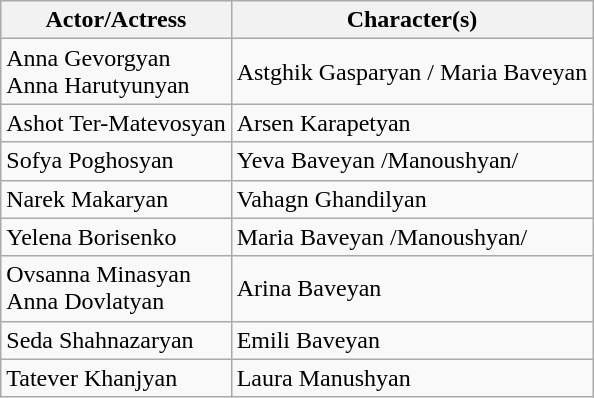<table class="wikitable">
<tr>
<th>Actor/Actress</th>
<th>Character(s)</th>
</tr>
<tr>
<td>Anna Gevorgyan <br>Anna Harutyunyan</td>
<td>Astghik Gasparyan / Maria Baveyan</td>
</tr>
<tr>
<td>Ashot Ter-Matevosyan</td>
<td>Arsen Karapetyan</td>
</tr>
<tr>
<td>Sofya Poghosyan</td>
<td>Yeva Baveyan /Manoushyan/</td>
</tr>
<tr>
<td>Narek Makaryan</td>
<td>Vahagn Ghandilyan</td>
</tr>
<tr>
<td>Yelena Borisenko</td>
<td>Maria Baveyan /Manoushyan/</td>
</tr>
<tr>
<td>Ovsanna Minasyan <br>Anna Dovlatyan</td>
<td>Arina Baveyan</td>
</tr>
<tr>
<td>Seda Shahnazaryan</td>
<td>Emili Baveyan</td>
</tr>
<tr>
<td>Tatever Khanjyan</td>
<td>Laura Manushyan</td>
</tr>
</table>
